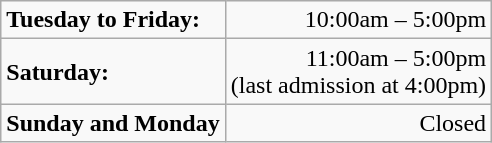<table class="wikitable">
<tr>
<td><strong>Tuesday to Friday:</strong></td>
<td style="text-align:right;">10:00am – 5:00pm</td>
</tr>
<tr>
<td><strong>Saturday:</strong></td>
<td style="text-align:right;">11:00am – 5:00pm<br>(last admission at 4:00pm)</td>
</tr>
<tr>
<td><strong>Sunday and Monday</strong></td>
<td style="text-align:right;">Closed</td>
</tr>
</table>
